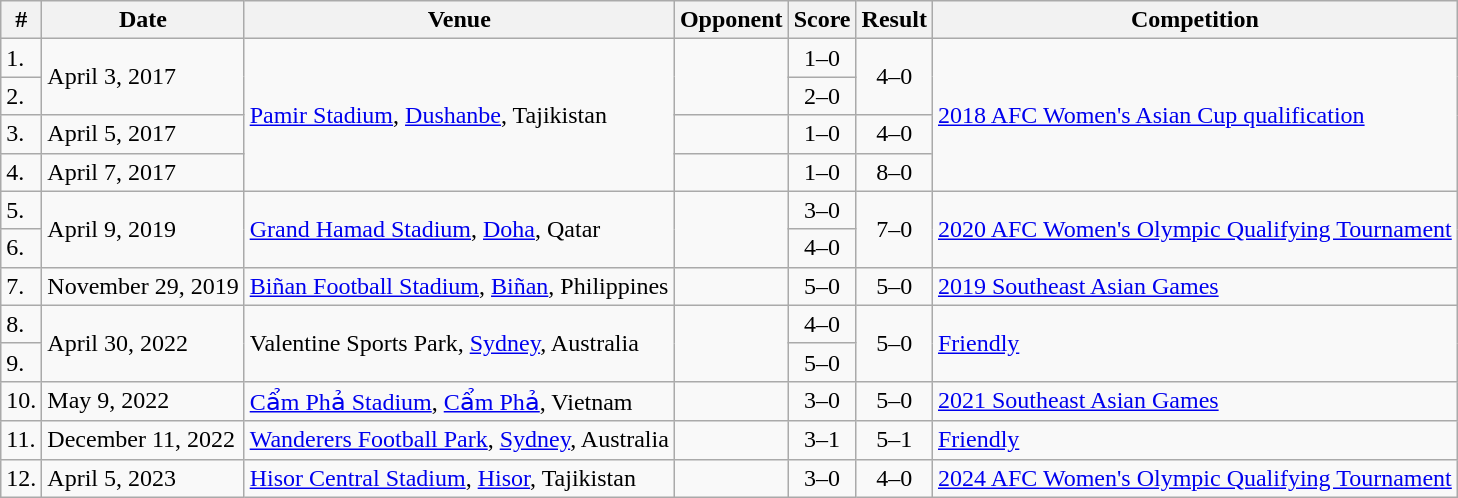<table class="wikitable">
<tr>
<th>#</th>
<th>Date</th>
<th>Venue</th>
<th>Opponent</th>
<th>Score</th>
<th>Result</th>
<th>Competition</th>
</tr>
<tr>
<td>1.</td>
<td rowspan=2>April 3, 2017</td>
<td rowspan="4"><a href='#'>Pamir Stadium</a>, <a href='#'>Dushanbe</a>, Tajikistan</td>
<td rowspan=2></td>
<td style="text-align:center;">1–0</td>
<td rowspan=2 style="text-align:center;">4–0</td>
<td rowspan=4><a href='#'>2018 AFC Women's Asian Cup qualification</a></td>
</tr>
<tr>
<td>2.</td>
<td style="text-align:center;">2–0</td>
</tr>
<tr>
<td>3.</td>
<td>April 5, 2017</td>
<td></td>
<td style="text-align:center;">1–0</td>
<td style="text-align:center;">4–0</td>
</tr>
<tr>
<td>4.</td>
<td>April 7, 2017</td>
<td></td>
<td style="text-align:center;">1–0</td>
<td style="text-align:center;">8–0</td>
</tr>
<tr>
<td>5.</td>
<td rowspan="2">April 9, 2019</td>
<td rowspan="2"><a href='#'>Grand Hamad Stadium</a>, <a href='#'>Doha</a>, Qatar</td>
<td rowspan="2"></td>
<td style="text-align:center;">3–0</td>
<td rowspan="2" style="text-align:center;">7–0</td>
<td rowspan="2"><a href='#'>2020 AFC Women's Olympic Qualifying Tournament</a></td>
</tr>
<tr>
<td>6.</td>
<td style="text-align:center;">4–0</td>
</tr>
<tr>
<td>7.</td>
<td>November 29, 2019</td>
<td><a href='#'>Biñan Football Stadium</a>, <a href='#'>Biñan</a>, Philippines</td>
<td></td>
<td style="text-align:center;">5–0</td>
<td style="text-align:center;">5–0</td>
<td><a href='#'>2019 Southeast Asian Games</a></td>
</tr>
<tr>
<td>8.</td>
<td rowspan=2>April 30, 2022</td>
<td rowspan="2">Valentine Sports Park, <a href='#'>Sydney</a>, Australia</td>
<td rowspan=2></td>
<td style="text-align:center;">4–0</td>
<td rowspan=2 style="text-align:center;">5–0</td>
<td rowspan=2><a href='#'>Friendly</a></td>
</tr>
<tr>
<td>9.</td>
<td style="text-align:center;">5–0</td>
</tr>
<tr>
<td>10.</td>
<td>May 9, 2022</td>
<td><a href='#'>Cẩm Phả Stadium</a>, <a href='#'>Cẩm Phả</a>, Vietnam</td>
<td></td>
<td style="text-align:center;">3–0</td>
<td style="text-align:center;">5–0</td>
<td><a href='#'>2021 Southeast Asian Games</a></td>
</tr>
<tr>
<td>11.</td>
<td>December 11, 2022</td>
<td><a href='#'>Wanderers Football Park</a>, <a href='#'>Sydney</a>, Australia</td>
<td></td>
<td style="text-align:center;">3–1</td>
<td style="text-align:center;">5–1</td>
<td><a href='#'>Friendly</a></td>
</tr>
<tr>
<td>12.</td>
<td>April 5, 2023</td>
<td><a href='#'>Hisor Central Stadium</a>, <a href='#'>Hisor</a>, Tajikistan</td>
<td></td>
<td style="text-align:center;">3–0</td>
<td style="text-align:center;">4–0</td>
<td><a href='#'>2024 AFC Women's Olympic Qualifying Tournament</a></td>
</tr>
</table>
